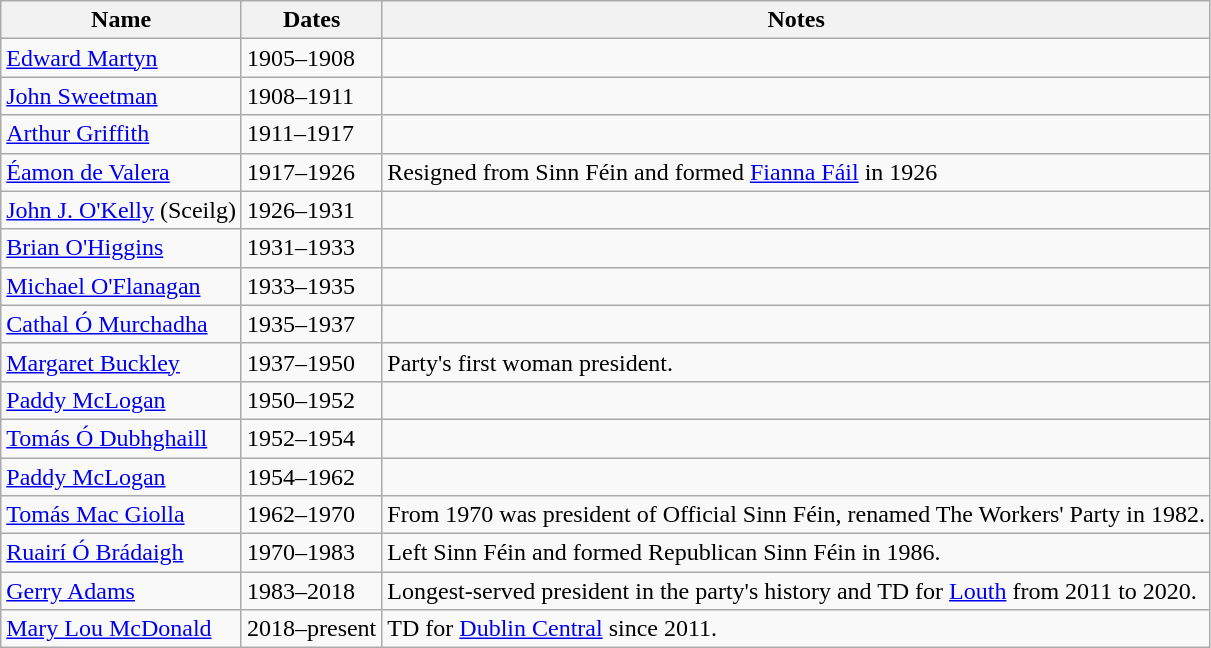<table class="wikitable">
<tr>
<th>Name</th>
<th>Dates</th>
<th>Notes</th>
</tr>
<tr>
<td><a href='#'>Edward Martyn</a></td>
<td>1905–1908</td>
<td></td>
</tr>
<tr>
<td><a href='#'>John Sweetman</a></td>
<td>1908–1911</td>
<td></td>
</tr>
<tr>
<td><a href='#'>Arthur Griffith</a></td>
<td>1911–1917</td>
<td></td>
</tr>
<tr>
<td><a href='#'>Éamon de Valera</a></td>
<td>1917–1926</td>
<td>Resigned from Sinn Féin and formed <a href='#'>Fianna Fáil</a> in 1926</td>
</tr>
<tr>
<td><a href='#'>John J. O'Kelly</a> (Sceilg)</td>
<td>1926–1931</td>
<td></td>
</tr>
<tr>
<td><a href='#'>Brian O'Higgins</a></td>
<td>1931–1933</td>
<td></td>
</tr>
<tr>
<td><a href='#'>Michael O'Flanagan</a></td>
<td>1933–1935</td>
<td></td>
</tr>
<tr>
<td><a href='#'>Cathal Ó Murchadha</a></td>
<td>1935–1937</td>
<td></td>
</tr>
<tr>
<td><a href='#'>Margaret Buckley</a></td>
<td>1937–1950</td>
<td>Party's first woman president.</td>
</tr>
<tr>
<td><a href='#'>Paddy McLogan</a></td>
<td>1950–1952</td>
<td></td>
</tr>
<tr>
<td><a href='#'>Tomás Ó Dubhghaill</a></td>
<td>1952–1954</td>
<td></td>
</tr>
<tr>
<td><a href='#'>Paddy McLogan</a></td>
<td>1954–1962</td>
<td></td>
</tr>
<tr>
<td><a href='#'>Tomás Mac Giolla</a></td>
<td>1962–1970</td>
<td>From 1970 was president of Official Sinn Féin, renamed The Workers' Party in 1982.</td>
</tr>
<tr>
<td><a href='#'>Ruairí Ó Brádaigh</a></td>
<td>1970–1983</td>
<td>Left Sinn Féin and formed Republican Sinn Féin in 1986.</td>
</tr>
<tr>
<td><a href='#'>Gerry Adams</a></td>
<td>1983–2018</td>
<td>Longest-served president in the party's history and TD for <a href='#'>Louth</a> from 2011 to 2020.</td>
</tr>
<tr>
<td><a href='#'>Mary Lou McDonald</a></td>
<td>2018–present</td>
<td>TD for <a href='#'>Dublin Central</a> since 2011.</td>
</tr>
</table>
